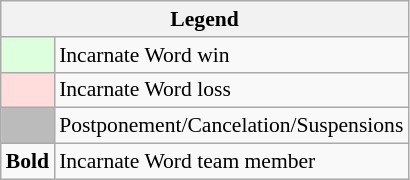<table class="wikitable" style="font-size:90%">
<tr>
<th colspan="2">Legend</th>
</tr>
<tr>
<td bgcolor="#ddffdd"> </td>
<td>Incarnate Word win</td>
</tr>
<tr>
<td bgcolor="#ffdddd"> </td>
<td>Incarnate Word loss</td>
</tr>
<tr>
<td bgcolor="#bbbbbb"> </td>
<td>Postponement/Cancelation/Suspensions</td>
</tr>
<tr>
<td><strong>Bold</strong></td>
<td>Incarnate Word team member</td>
</tr>
</table>
